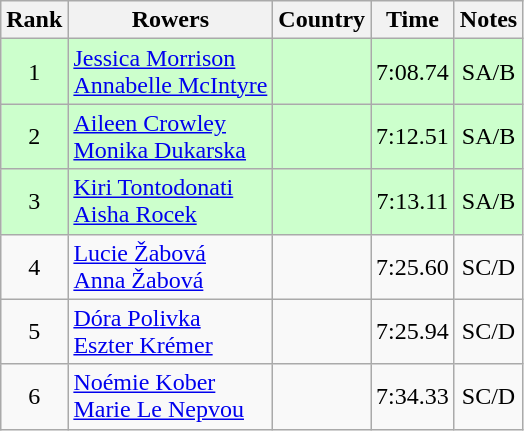<table class="wikitable" style="text-align:center">
<tr>
<th>Rank</th>
<th>Rowers</th>
<th>Country</th>
<th>Time</th>
<th>Notes</th>
</tr>
<tr bgcolor=ccffcc>
<td>1</td>
<td align="left"><a href='#'>Jessica Morrison</a><br><a href='#'>Annabelle McIntyre</a></td>
<td align="left"></td>
<td>7:08.74</td>
<td>SA/B</td>
</tr>
<tr bgcolor=ccffcc>
<td>2</td>
<td align="left"><a href='#'>Aileen Crowley</a><br><a href='#'>Monika Dukarska</a></td>
<td align="left"></td>
<td>7:12.51</td>
<td>SA/B</td>
</tr>
<tr bgcolor=ccffcc>
<td>3</td>
<td align="left"><a href='#'>Kiri Tontodonati</a><br><a href='#'>Aisha Rocek</a></td>
<td align="left"></td>
<td>7:13.11</td>
<td>SA/B</td>
</tr>
<tr>
<td>4</td>
<td align="left"><a href='#'>Lucie Žabová</a><br><a href='#'>Anna Žabová</a></td>
<td align="left"></td>
<td>7:25.60</td>
<td>SC/D</td>
</tr>
<tr>
<td>5</td>
<td align="left"><a href='#'>Dóra Polivka</a><br><a href='#'>Eszter Krémer</a></td>
<td align="left"></td>
<td>7:25.94</td>
<td>SC/D</td>
</tr>
<tr>
<td>6</td>
<td align="left"><a href='#'>Noémie Kober</a><br><a href='#'>Marie Le Nepvou</a></td>
<td align="left"></td>
<td>7:34.33</td>
<td>SC/D</td>
</tr>
</table>
